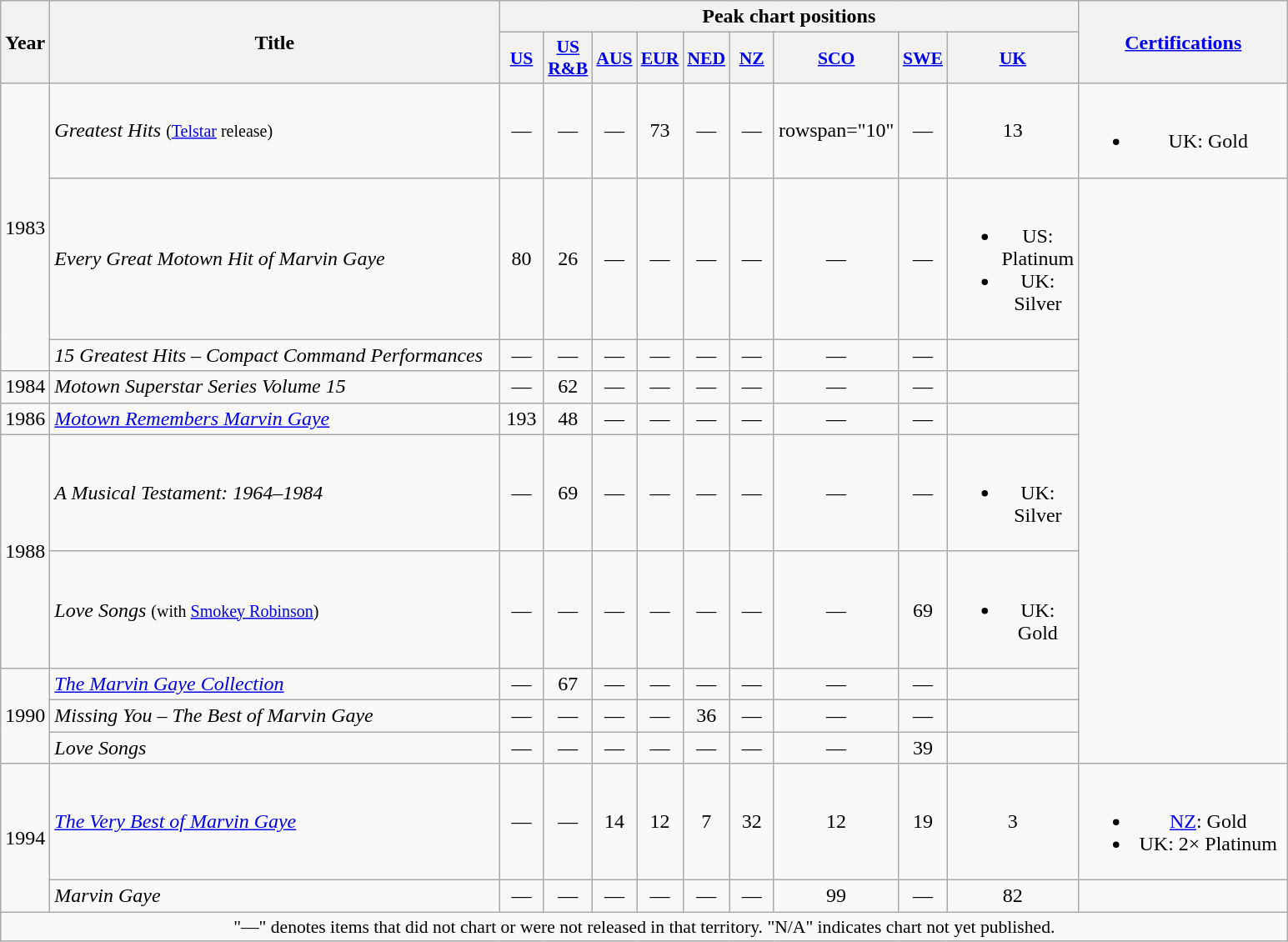<table class="wikitable plainrowheaders" style="text-align:center;">
<tr>
<th scope="col" rowspan="2" style="width:2em;">Year</th>
<th scope="col" rowspan="2" style="width:22em;">Title</th>
<th scope="col" colspan="9">Peak chart positions</th>
<th scope="col" rowspan="2" style="width:10em;"><a href='#'>Certifications</a></th>
</tr>
<tr>
<th style="width:2em;font-size:90%;"><a href='#'>US</a><br></th>
<th style="width:2em;font-size:90%;"><a href='#'>US<br>R&B</a><br></th>
<th style="width:2em;font-size:90%;"><a href='#'>AUS</a><br></th>
<th style="width:2em;font-size:90%;"><a href='#'>EUR</a><br></th>
<th style="width:2em;font-size:90%;"><a href='#'>NED</a><br></th>
<th style="width:2em;font-size:90%;"><a href='#'>NZ</a><br></th>
<th style="width:2em;font-size:90%;"><a href='#'>SCO</a><br></th>
<th style="width:2em;font-size:90%;"><a href='#'>SWE</a><br></th>
<th style="width:2em;font-size:90%;"><a href='#'>UK</a><br></th>
</tr>
<tr>
<td rowspan="3">1983</td>
<td style="text-align:left;"><em>Greatest Hits</em> <small>(<a href='#'>Telstar</a> release)</small></td>
<td>—</td>
<td>—</td>
<td>—</td>
<td>73</td>
<td>—</td>
<td>—</td>
<td>rowspan="10" </td>
<td>—</td>
<td>13</td>
<td><br><ul><li>UK: Gold</li></ul></td>
</tr>
<tr>
<td style="text-align:left;"><em>Every Great Motown Hit of Marvin Gaye</em></td>
<td>80</td>
<td>26</td>
<td>—</td>
<td>—</td>
<td>—</td>
<td>—</td>
<td>—</td>
<td>—</td>
<td><br><ul><li>US: Platinum</li><li>UK: Silver</li></ul></td>
</tr>
<tr>
<td style="text-align:left;"><em>15 Greatest Hits – Compact Command Performances</em></td>
<td>—</td>
<td>—</td>
<td>—</td>
<td>—</td>
<td>—</td>
<td>—</td>
<td>—</td>
<td>—</td>
<td></td>
</tr>
<tr>
<td>1984</td>
<td style="text-align:left;"><em>Motown Superstar Series Volume 15</em></td>
<td>—</td>
<td>62</td>
<td>—</td>
<td>—</td>
<td>—</td>
<td>—</td>
<td>—</td>
<td>—</td>
<td></td>
</tr>
<tr>
<td>1986</td>
<td style="text-align:left;"><em><a href='#'>Motown Remembers Marvin Gaye</a></em></td>
<td>193</td>
<td>48</td>
<td>—</td>
<td>—</td>
<td>—</td>
<td>—</td>
<td>—</td>
<td>—</td>
<td></td>
</tr>
<tr>
<td rowspan="2">1988</td>
<td style="text-align:left;"><em>A Musical Testament: 1964–1984</em></td>
<td>—</td>
<td>69</td>
<td>—</td>
<td>—</td>
<td>—</td>
<td>—</td>
<td>—</td>
<td>—</td>
<td><br><ul><li>UK: Silver</li></ul></td>
</tr>
<tr>
<td style="text-align:left;"><em>Love Songs</em> <small>(with <a href='#'>Smokey Robinson</a>)</small></td>
<td>—</td>
<td>—</td>
<td>—</td>
<td>—</td>
<td>—</td>
<td>—</td>
<td>—</td>
<td>69</td>
<td><br><ul><li>UK: Gold</li></ul></td>
</tr>
<tr>
<td rowspan="3">1990</td>
<td style="text-align:left;"><em><a href='#'>The Marvin Gaye Collection</a></em></td>
<td>—</td>
<td>67</td>
<td>—</td>
<td>—</td>
<td>—</td>
<td>—</td>
<td>—</td>
<td>—</td>
<td></td>
</tr>
<tr>
<td style="text-align:left;"><em>Missing You – The Best of Marvin Gaye</em></td>
<td>—</td>
<td>—</td>
<td>—</td>
<td>—</td>
<td>36</td>
<td>—</td>
<td>—</td>
<td>—</td>
<td></td>
</tr>
<tr>
<td style="text-align:left;"><em>Love Songs</em></td>
<td>—</td>
<td>—</td>
<td>—</td>
<td>—</td>
<td>—</td>
<td>—</td>
<td>—</td>
<td>39</td>
<td></td>
</tr>
<tr>
<td rowspan="2">1994</td>
<td style="text-align:left;"><em><a href='#'>The Very Best of Marvin Gaye</a></em></td>
<td>—</td>
<td>—</td>
<td>14</td>
<td>12</td>
<td>7</td>
<td>32</td>
<td>12</td>
<td>19</td>
<td>3</td>
<td><br><ul><li><a href='#'>NZ</a>: Gold</li><li>UK: 2× Platinum</li></ul></td>
</tr>
<tr>
<td style="text-align:left;"><em>Marvin Gaye</em></td>
<td>—</td>
<td>—</td>
<td>—</td>
<td>—</td>
<td>—</td>
<td>—</td>
<td>99</td>
<td>—</td>
<td>82</td>
<td></td>
</tr>
<tr>
<td align="center" colspan="15" style="font-size:90%">"—" denotes items that did not chart or were not released in that territory. "N/A" indicates chart not yet published.</td>
</tr>
</table>
